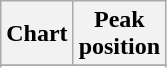<table class="wikitable plainrowheaders">
<tr>
<th>Chart</th>
<th>Peak<br>position</th>
</tr>
<tr>
</tr>
<tr>
</tr>
</table>
